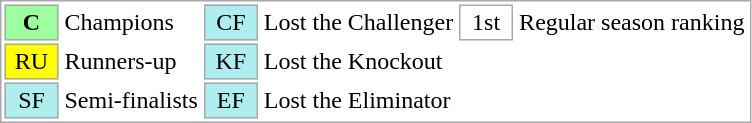<table cellpadding=2 style="border:1px solid DarkGray; font-size:100%">
<tr>
<td bgcolor="9EFF9E" style="border:1px solid DarkGray; width: 30px" align=center><strong>C</strong></td>
<td>Champions</td>
<td bgcolor="#afeeee" style="border:1px solid DarkGray; width: 30px" align=center>CF</td>
<td>Lost the Challenger</td>
<td style="border:1px solid DarkGray; width: 30px" align=center>1st</td>
<td>Regular season ranking</td>
</tr>
<tr>
<td bgcolor="yellow" style="border:1px solid DarkGray; width: 30px" align=center>RU</td>
<td>Runners-up</td>
<td bgcolor="#afeeee" style="border:1px solid DarkGray; width: 30px" align=center>KF</td>
<td>Lost the Knockout</td>
</tr>
<tr>
<td bgcolor="#afeeee" style="border:1px solid DarkGray; width: 30px" align=center>SF</td>
<td>Semi-finalists</td>
<td bgcolor="#afeeee" style="border:1px solid DarkGray; width: 30px" align=center>EF</td>
<td>Lost the Eliminator</td>
</tr>
</table>
